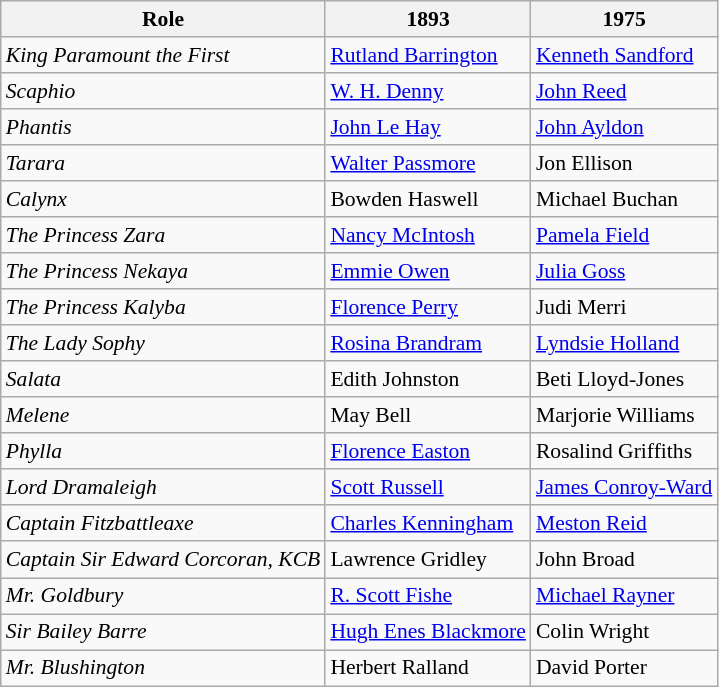<table Class="wikitable" style="font-size:90%; line-height:1.2">
<tr>
<th>Role</th>
<th>1893</th>
<th>1975</th>
</tr>
<tr>
<td><em>King Paramount the First</em></td>
<td><a href='#'>Rutland Barrington</a></td>
<td><a href='#'>Kenneth Sandford</a></td>
</tr>
<tr>
<td><em>Scaphio</em></td>
<td><a href='#'>W. H. Denny</a></td>
<td><a href='#'>John Reed</a></td>
</tr>
<tr>
<td><em>Phantis</em></td>
<td><a href='#'>John Le Hay</a></td>
<td><a href='#'>John Ayldon</a></td>
</tr>
<tr>
<td><em>Tarara</em></td>
<td><a href='#'>Walter Passmore</a></td>
<td>Jon Ellison</td>
</tr>
<tr>
<td><em>Calynx</em></td>
<td>Bowden Haswell</td>
<td>Michael Buchan</td>
</tr>
<tr>
<td><em>The Princess Zara</em></td>
<td><a href='#'>Nancy McIntosh</a></td>
<td><a href='#'>Pamela Field</a></td>
</tr>
<tr>
<td><em>The Princess Nekaya</em></td>
<td><a href='#'>Emmie Owen</a></td>
<td><a href='#'>Julia Goss</a></td>
</tr>
<tr>
<td><em>The Princess Kalyba</em></td>
<td><a href='#'>Florence Perry</a></td>
<td>Judi Merri</td>
</tr>
<tr>
<td><em>The Lady Sophy</em></td>
<td><a href='#'>Rosina Brandram</a></td>
<td><a href='#'>Lyndsie Holland</a></td>
</tr>
<tr>
<td><em>Salata</em></td>
<td>Edith Johnston</td>
<td>Beti Lloyd-Jones</td>
</tr>
<tr>
<td><em>Melene</em></td>
<td>May Bell</td>
<td>Marjorie Williams</td>
</tr>
<tr>
<td><em>Phylla</em></td>
<td><a href='#'>Florence Easton</a></td>
<td>Rosalind Griffiths</td>
</tr>
<tr>
<td><em>Lord Dramaleigh</em></td>
<td><a href='#'>Scott Russell</a></td>
<td><a href='#'>James Conroy-Ward</a></td>
</tr>
<tr>
<td><em>Captain Fitzbattleaxe</em></td>
<td><a href='#'>Charles Kenningham</a></td>
<td><a href='#'>Meston Reid</a></td>
</tr>
<tr>
<td><em>Captain Sir Edward Corcoran, KCB</em></td>
<td>Lawrence Gridley</td>
<td>John Broad</td>
</tr>
<tr>
<td><em>Mr. Goldbury</em></td>
<td><a href='#'>R. Scott Fishe</a></td>
<td><a href='#'>Michael Rayner</a></td>
</tr>
<tr>
<td><em>Sir Bailey Barre</em></td>
<td><a href='#'>Hugh Enes Blackmore</a></td>
<td>Colin Wright</td>
</tr>
<tr>
<td><em>Mr. Blushington</em></td>
<td>Herbert Ralland</td>
<td>David Porter</td>
</tr>
</table>
